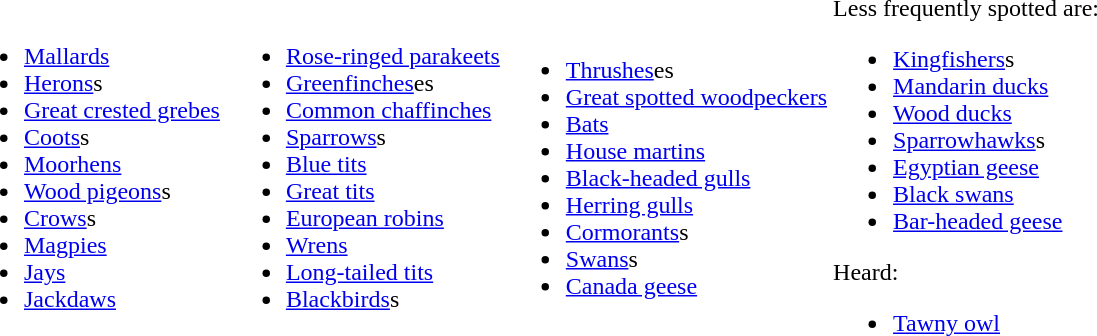<table cellpadding=0 cellspacing=4 border=0>
<tr>
<td><br><ul><li><a href='#'>Mallards</a></li><li><a href='#'>Herons</a>s</li><li><a href='#'>Great crested grebes</a></li><li><a href='#'>Coots</a>s</li><li><a href='#'>Moorhens</a></li><li><a href='#'>Wood pigeons</a>s</li><li><a href='#'>Crows</a>s</li><li><a href='#'>Magpies</a></li><li><a href='#'>Jays</a></li><li><a href='#'>Jackdaws</a></li></ul></td>
<td><br><ul><li><a href='#'>Rose-ringed parakeets</a></li><li><a href='#'>Greenfinches</a>es</li><li><a href='#'>Common chaffinches</a></li><li><a href='#'>Sparrows</a>s</li><li><a href='#'>Blue tits</a></li><li><a href='#'>Great tits</a></li><li><a href='#'>European robins</a></li><li><a href='#'>Wrens</a></li><li><a href='#'>Long-tailed tits</a></li><li><a href='#'>Blackbirds</a>s</li></ul></td>
<td><br><ul><li><a href='#'>Thrushes</a>es</li><li><a href='#'>Great spotted woodpeckers</a></li><li><a href='#'>Bats</a></li><li><a href='#'>House martins</a></li><li><a href='#'>Black-headed gulls</a></li><li><a href='#'>Herring gulls</a></li><li><a href='#'>Cormorants</a>s</li><li><a href='#'>Swans</a>s</li><li><a href='#'>Canada geese</a></li></ul></td>
<td><br>Less frequently spotted are:<ul><li><a href='#'>Kingfishers</a>s</li><li><a href='#'>Mandarin ducks</a></li><li><a href='#'>Wood ducks</a></li><li><a href='#'>Sparrowhawks</a>s</li><li><a href='#'>Egyptian geese</a></li><li><a href='#'>Black swans</a></li><li><a href='#'>Bar-headed geese</a></li></ul>Heard:<ul><li><a href='#'>Tawny owl</a></li></ul></td>
</tr>
</table>
